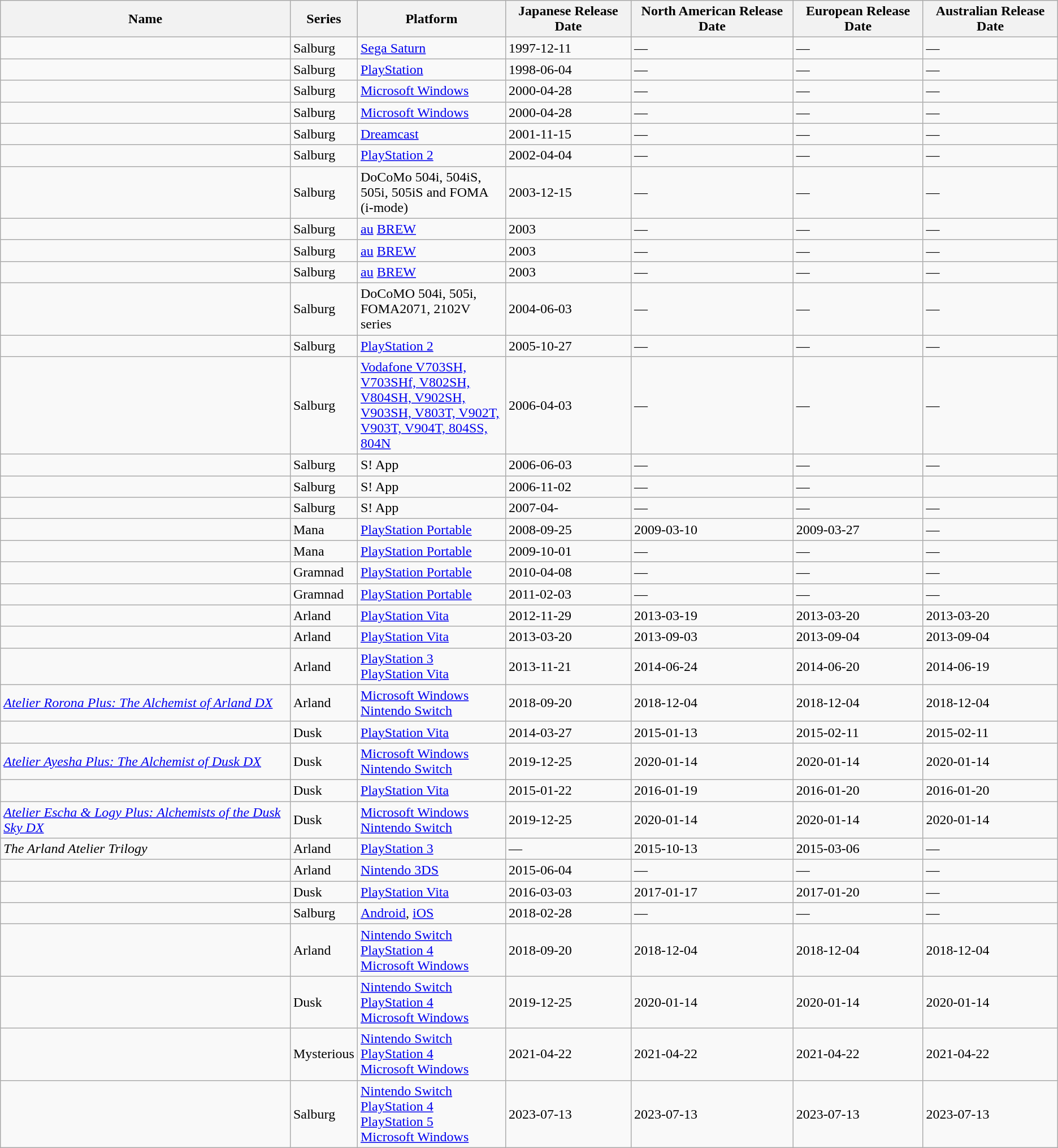<table class="wikitable sortable">
<tr>
<th>Name</th>
<th>Series</th>
<th style="width:14%;">Platform</th>
<th>Japanese Release Date</th>
<th>North American Release Date</th>
<th>European Release Date</th>
<th>Australian Release Date</th>
</tr>
<tr>
<td></td>
<td>Salburg</td>
<td><a href='#'>Sega Saturn</a></td>
<td>1997-12-11</td>
<td>—</td>
<td>—</td>
<td>—</td>
</tr>
<tr>
<td></td>
<td>Salburg</td>
<td><a href='#'>PlayStation</a></td>
<td>1998-06-04</td>
<td>—</td>
<td>—</td>
<td>—</td>
</tr>
<tr>
<td></td>
<td>Salburg</td>
<td><a href='#'>Microsoft Windows</a></td>
<td>2000-04-28</td>
<td>—</td>
<td>—</td>
<td>—</td>
</tr>
<tr>
<td></td>
<td>Salburg</td>
<td><a href='#'>Microsoft Windows</a></td>
<td>2000-04-28</td>
<td>—</td>
<td>—</td>
<td>—</td>
</tr>
<tr>
<td></td>
<td>Salburg</td>
<td><a href='#'>Dreamcast</a></td>
<td>2001-11-15</td>
<td>—</td>
<td>—</td>
<td>—</td>
</tr>
<tr>
<td></td>
<td>Salburg</td>
<td><a href='#'>PlayStation 2</a></td>
<td>2002-04-04</td>
<td>—</td>
<td>—</td>
<td>—</td>
</tr>
<tr>
<td></td>
<td>Salburg</td>
<td>DoCoMo 504i, 504iS, 505i, 505iS and FOMA (i-mode)</td>
<td>2003-12-15</td>
<td>—</td>
<td>—</td>
<td>—</td>
</tr>
<tr>
<td></td>
<td>Salburg</td>
<td><a href='#'>au</a> <a href='#'>BREW</a></td>
<td>2003</td>
<td>—</td>
<td>—</td>
<td>—</td>
</tr>
<tr>
<td></td>
<td>Salburg</td>
<td><a href='#'>au</a> <a href='#'>BREW</a></td>
<td>2003</td>
<td>—</td>
<td>—</td>
<td>—</td>
</tr>
<tr>
<td></td>
<td>Salburg</td>
<td><a href='#'>au</a> <a href='#'>BREW</a></td>
<td>2003</td>
<td>—</td>
<td>—</td>
<td>—</td>
</tr>
<tr>
<td></td>
<td>Salburg</td>
<td>DoCoMO 504i, 505i, FOMA2071, 2102V series</td>
<td>2004-06-03</td>
<td>—</td>
<td>—</td>
<td>—</td>
</tr>
<tr>
<td></td>
<td>Salburg</td>
<td><a href='#'>PlayStation 2</a></td>
<td>2005-10-27</td>
<td>—</td>
<td>—</td>
<td>—</td>
</tr>
<tr>
<td></td>
<td>Salburg</td>
<td><a href='#'>Vodafone V703SH, V703SHf, V802SH, V804SH, V902SH, V903SH, V803T, V902T, V903T, V904T, 804SS, 804N</a></td>
<td>2006-04-03</td>
<td>—</td>
<td>—</td>
<td>—</td>
</tr>
<tr>
<td></td>
<td>Salburg</td>
<td>S! App</td>
<td>2006-06-03</td>
<td>—</td>
<td>—</td>
<td>—</td>
</tr>
<tr>
<td></td>
<td>Salburg</td>
<td>S! App</td>
<td>2006-11-02</td>
<td>—</td>
<td>—</td>
<td></td>
</tr>
<tr>
<td></td>
<td>Salburg</td>
<td>S! App</td>
<td>2007-04-</td>
<td>—</td>
<td>—</td>
<td>—</td>
</tr>
<tr>
<td></td>
<td>Mana</td>
<td><a href='#'>PlayStation Portable</a></td>
<td>2008-09-25</td>
<td>2009-03-10</td>
<td>2009-03-27</td>
<td>—</td>
</tr>
<tr>
<td></td>
<td>Mana</td>
<td><a href='#'>PlayStation Portable</a></td>
<td>2009-10-01</td>
<td>—</td>
<td>—</td>
<td>—</td>
</tr>
<tr>
<td></td>
<td>Gramnad</td>
<td><a href='#'>PlayStation Portable</a></td>
<td>2010-04-08</td>
<td>—</td>
<td>—</td>
<td>—</td>
</tr>
<tr>
<td></td>
<td>Gramnad</td>
<td><a href='#'>PlayStation Portable</a></td>
<td>2011-02-03</td>
<td>—</td>
<td>—</td>
<td>—</td>
</tr>
<tr>
<td></td>
<td>Arland</td>
<td><a href='#'>PlayStation Vita</a></td>
<td>2012-11-29</td>
<td>2013-03-19</td>
<td>2013-03-20</td>
<td>2013-03-20</td>
</tr>
<tr>
<td></td>
<td>Arland</td>
<td><a href='#'>PlayStation Vita</a></td>
<td>2013-03-20</td>
<td>2013-09-03</td>
<td>2013-09-04</td>
<td>2013-09-04</td>
</tr>
<tr>
<td></td>
<td>Arland</td>
<td><a href='#'>PlayStation 3</a><br><a href='#'>PlayStation Vita</a></td>
<td>2013-11-21</td>
<td>2014-06-24</td>
<td>2014-06-20</td>
<td>2014-06-19</td>
</tr>
<tr>
<td><em><a href='#'>Atelier Rorona Plus: The Alchemist of Arland DX</a></em></td>
<td>Arland</td>
<td><a href='#'>Microsoft Windows</a><br><a href='#'>Nintendo Switch</a></td>
<td>2018-09-20</td>
<td>2018-12-04</td>
<td>2018-12-04</td>
<td>2018-12-04</td>
</tr>
<tr>
<td></td>
<td>Dusk</td>
<td><a href='#'>PlayStation Vita</a></td>
<td>2014-03-27</td>
<td>2015-01-13</td>
<td>2015-02-11</td>
<td>2015-02-11</td>
</tr>
<tr>
<td><em><a href='#'>Atelier Ayesha Plus: The Alchemist of Dusk DX</a></em></td>
<td>Dusk</td>
<td><a href='#'>Microsoft Windows</a><br><a href='#'>Nintendo Switch</a></td>
<td>2019-12-25</td>
<td>2020-01-14</td>
<td>2020-01-14</td>
<td>2020-01-14</td>
</tr>
<tr>
<td></td>
<td>Dusk</td>
<td><a href='#'>PlayStation Vita</a></td>
<td>2015-01-22</td>
<td>2016-01-19</td>
<td>2016-01-20</td>
<td>2016-01-20</td>
</tr>
<tr>
<td><em><a href='#'>Atelier Escha & Logy Plus: Alchemists of the Dusk Sky DX</a></em></td>
<td>Dusk</td>
<td><a href='#'>Microsoft Windows</a><br><a href='#'>Nintendo Switch</a></td>
<td>2019-12-25</td>
<td>2020-01-14</td>
<td>2020-01-14</td>
<td>2020-01-14</td>
</tr>
<tr>
<td><em>The  Arland Atelier Trilogy</em></td>
<td>Arland</td>
<td><a href='#'>PlayStation 3</a></td>
<td>—</td>
<td>2015-10-13</td>
<td>2015-03-06</td>
<td>—</td>
</tr>
<tr>
<td></td>
<td>Arland</td>
<td><a href='#'>Nintendo 3DS</a></td>
<td>2015-06-04</td>
<td>—</td>
<td>—</td>
<td>—</td>
</tr>
<tr>
<td></td>
<td>Dusk</td>
<td><a href='#'>PlayStation Vita</a></td>
<td>2016-03-03</td>
<td>2017-01-17</td>
<td>2017-01-20</td>
<td>—</td>
</tr>
<tr>
<td></td>
<td>Salburg</td>
<td><a href='#'>Android</a>, <a href='#'>iOS</a></td>
<td>2018-02-28</td>
<td>—</td>
<td>—</td>
<td>—</td>
</tr>
<tr>
<td></td>
<td>Arland</td>
<td><a href='#'>Nintendo Switch</a><br><a href='#'>PlayStation 4</a><br><a href='#'>Microsoft Windows</a></td>
<td>2018-09-20</td>
<td>2018-12-04</td>
<td>2018-12-04</td>
<td>2018-12-04</td>
</tr>
<tr>
<td></td>
<td>Dusk</td>
<td><a href='#'>Nintendo Switch</a><br><a href='#'>PlayStation 4</a><br><a href='#'>Microsoft Windows</a></td>
<td>2019-12-25</td>
<td>2020-01-14</td>
<td>2020-01-14</td>
<td>2020-01-14</td>
</tr>
<tr>
<td></td>
<td>Mysterious</td>
<td><a href='#'>Nintendo Switch</a><br><a href='#'>PlayStation 4</a><br><a href='#'>Microsoft Windows</a></td>
<td>2021-04-22</td>
<td>2021-04-22</td>
<td>2021-04-22</td>
<td>2021-04-22</td>
</tr>
<tr>
<td></td>
<td>Salburg</td>
<td><a href='#'>Nintendo Switch</a><br><a href='#'>PlayStation 4</a><br><a href='#'>PlayStation 5</a><br><a href='#'>Microsoft Windows</a></td>
<td>2023-07-13</td>
<td>2023-07-13</td>
<td>2023-07-13</td>
<td>2023-07-13</td>
</tr>
</table>
